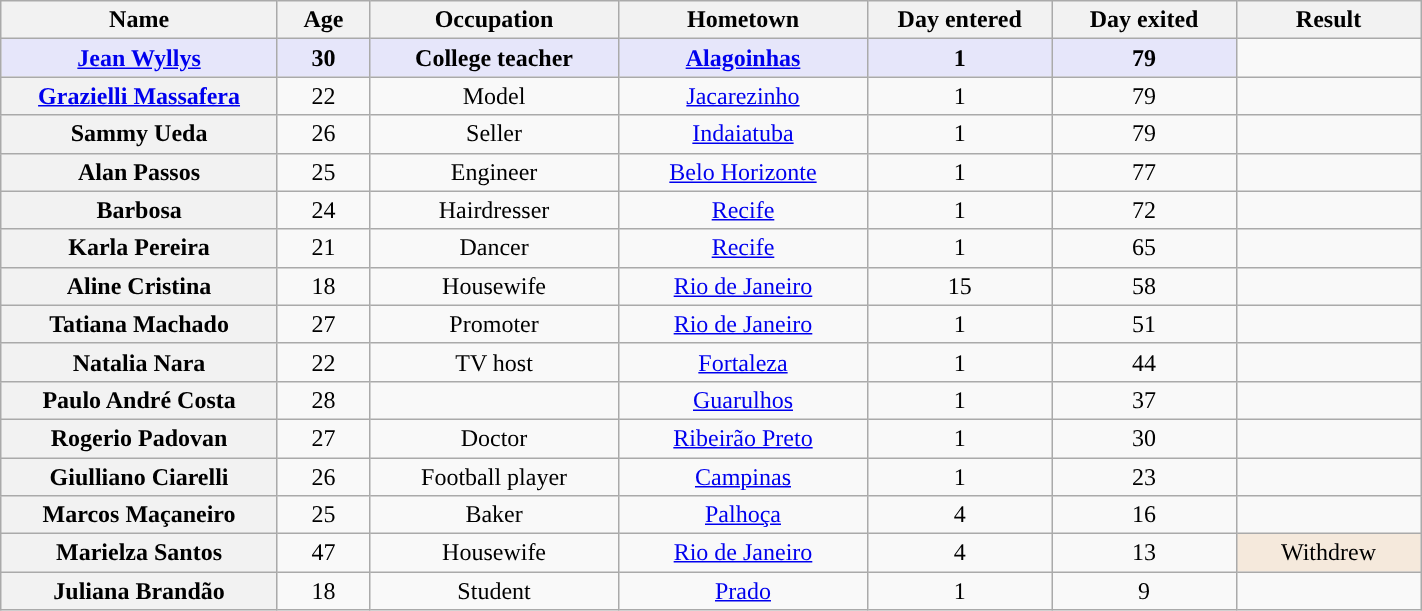<table class="wikitable sortable" style="text-align:center;">
<tr>
<th scope="col" width="15.0%">Name</th>
<th scope="col" width="05.0%">Age</th>
<th scope="col" width="13.5%">Occupation</th>
<th scope="col" width="13.5%">Hometown</th>
<th scope="col" width="10.0%">Day entered</th>
<th scope="col" width="10.0%">Day exited</th>
<th scope="col" width="10.0%">Result</th>
</tr>
<tr>
<td bgcolor="E6E6FA"><strong><a href='#'>Jean Wyllys</a></strong></td>
<td bgcolor="E6E6FA"><strong>30</strong></td>
<td bgcolor="E6E6FA"><strong>College teacher</strong></td>
<td bgcolor="E6E6FA"><strong><a href='#'>Alagoinhas</a></strong></td>
<td bgcolor="E6E6FA"><strong>1</strong></td>
<td bgcolor="E6E6FA"><strong>79</strong></td>
<td></td>
</tr>
<tr>
<th><a href='#'>Grazielli Massafera</a></th>
<td>22</td>
<td>Model</td>
<td><a href='#'>Jacarezinho</a></td>
<td>1</td>
<td>79</td>
<td></td>
</tr>
<tr>
<th>Sammy Ueda</th>
<td>26</td>
<td>Seller</td>
<td><a href='#'>Indaiatuba</a></td>
<td>1</td>
<td>79</td>
<td></td>
</tr>
<tr>
<th>Alan Passos</th>
<td>25</td>
<td>Engineer</td>
<td><a href='#'>Belo Horizonte</a></td>
<td>1</td>
<td>77</td>
<td></td>
</tr>
<tr>
<th> Barbosa</th>
<td>24</td>
<td>Hairdresser</td>
<td><a href='#'>Recife</a></td>
<td>1</td>
<td>72</td>
<td></td>
</tr>
<tr>
<th>Karla Pereira</th>
<td>21</td>
<td>Dancer</td>
<td><a href='#'>Recife</a></td>
<td>1</td>
<td>65</td>
<td></td>
</tr>
<tr>
<th>Aline Cristina</th>
<td>18</td>
<td>Housewife</td>
<td><a href='#'>Rio de Janeiro</a></td>
<td>15</td>
<td>58</td>
<td></td>
</tr>
<tr>
<th>Tatiana Machado</th>
<td>27</td>
<td>Promoter</td>
<td><a href='#'>Rio de Janeiro</a></td>
<td>1</td>
<td>51</td>
<td></td>
</tr>
<tr>
<th>Natalia Nara</th>
<td>22</td>
<td>TV host</td>
<td><a href='#'>Fortaleza</a></td>
<td>1</td>
<td>44</td>
<td></td>
</tr>
<tr>
<th>Paulo André Costa</th>
<td>28</td>
<td></td>
<td><a href='#'>Guarulhos</a></td>
<td>1</td>
<td>37</td>
<td></td>
</tr>
<tr>
<th>Rogerio Padovan</th>
<td>27</td>
<td>Doctor</td>
<td><a href='#'>Ribeirão Preto</a></td>
<td>1</td>
<td>30</td>
<td></td>
</tr>
<tr>
<th>Giulliano Ciarelli</th>
<td>26</td>
<td>Football player</td>
<td><a href='#'>Campinas</a></td>
<td>1</td>
<td>23</td>
<td></td>
</tr>
<tr>
<th>Marcos Maçaneiro</th>
<td>25</td>
<td>Baker</td>
<td><a href='#'>Palhoça</a></td>
<td>4</td>
<td>16</td>
<td></td>
</tr>
<tr>
<th>Marielza Santos</th>
<td>47</td>
<td>Housewife</td>
<td><a href='#'>Rio de Janeiro</a></td>
<td>4</td>
<td>13</td>
<td bgcolor=f5e9dc>Withdrew</td>
</tr>
<tr>
<th>Juliana Brandão</th>
<td>18</td>
<td>Student</td>
<td><a href='#'>Prado</a></td>
<td>1</td>
<td>9</td>
<td></td>
</tr>
</table>
